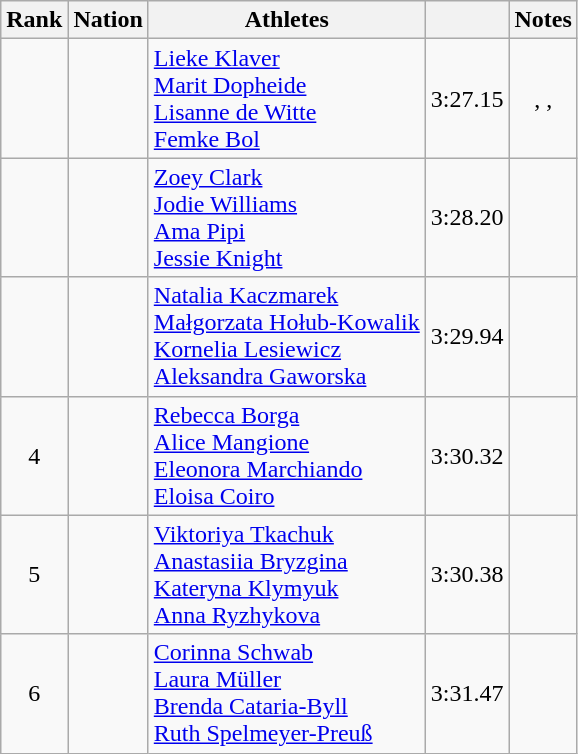<table class="wikitable sortable" style="text-align:center">
<tr>
<th scope="col">Rank</th>
<th scope="col">Nation</th>
<th scope="col">Athletes</th>
<th scope="col"></th>
<th scope="col">Notes</th>
</tr>
<tr>
<td></td>
<td align=left></td>
<td align=left><a href='#'>Lieke Klaver</a><br><a href='#'>Marit Dopheide</a><br><a href='#'>Lisanne de Witte</a><br><a href='#'>Femke Bol</a></td>
<td>3:27.15</td>
<td>, , </td>
</tr>
<tr>
<td></td>
<td align=left></td>
<td align=left><a href='#'>Zoey Clark</a><br><a href='#'>Jodie Williams</a><br><a href='#'>Ama Pipi</a><br><a href='#'>Jessie Knight</a></td>
<td>3:28.20</td>
<td></td>
</tr>
<tr>
<td></td>
<td align=left></td>
<td align=left><a href='#'>Natalia Kaczmarek</a><br><a href='#'>Małgorzata Hołub-Kowalik</a><br><a href='#'>Kornelia Lesiewicz</a><br><a href='#'>Aleksandra Gaworska</a></td>
<td>3:29.94</td>
<td></td>
</tr>
<tr>
<td>4</td>
<td align=left></td>
<td align=left><a href='#'>Rebecca Borga</a><br><a href='#'>Alice Mangione</a><br><a href='#'>Eleonora Marchiando</a><br><a href='#'>Eloisa Coiro</a></td>
<td>3:30.32</td>
<td></td>
</tr>
<tr>
<td>5</td>
<td align=left></td>
<td align=left><a href='#'>Viktoriya Tkachuk</a><br><a href='#'>Anastasiia Bryzgina</a><br><a href='#'>Kateryna Klymyuk</a><br><a href='#'>Anna Ryzhykova</a></td>
<td>3:30.38</td>
<td></td>
</tr>
<tr>
<td>6</td>
<td align=left></td>
<td align=left><a href='#'>Corinna Schwab</a><br><a href='#'>Laura Müller</a><br><a href='#'>Brenda Cataria-Byll</a><br><a href='#'>Ruth Spelmeyer-Preuß</a></td>
<td>3:31.47</td>
<td></td>
</tr>
</table>
